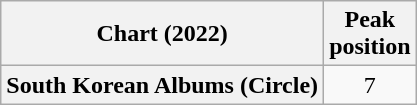<table class="wikitable plainrowheaders" style="text-align:center">
<tr>
<th scope="col">Chart (2022)</th>
<th scope="col">Peak<br>position</th>
</tr>
<tr>
<th scope="row">South Korean Albums (Circle)</th>
<td>7</td>
</tr>
</table>
